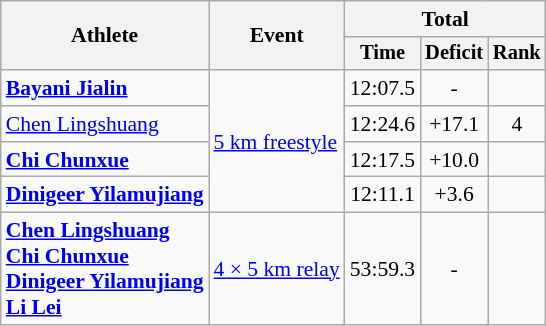<table class="wikitable" style="font-size:90%">
<tr>
<th rowspan=2>Athlete</th>
<th rowspan=2>Event</th>
<th colspan=3>Total</th>
</tr>
<tr style="font-size: 95%">
<th>Time</th>
<th>Deficit</th>
<th>Rank</th>
</tr>
<tr align=center>
<td align=left><strong><a href='#'>Bayani Jialin</a></strong></td>
<td align=left rowspan=4><a href='#'>5 km freestyle</a></td>
<td>12:07.5</td>
<td>-</td>
<td></td>
</tr>
<tr align=center>
<td align=left><a href='#'>Chen Lingshuang</a></td>
<td>12:24.6</td>
<td>+17.1</td>
<td>4</td>
</tr>
<tr align=center>
<td align=left><strong><a href='#'>Chi Chunxue</a></strong></td>
<td>12:17.5</td>
<td>+10.0</td>
<td></td>
</tr>
<tr align=center>
<td align=left><strong><a href='#'>Dinigeer Yilamujiang</a></strong></td>
<td>12:11.1</td>
<td>+3.6</td>
<td></td>
</tr>
<tr align=center>
<td align=left><strong><a href='#'>Chen Lingshuang</a><br><a href='#'>Chi Chunxue</a><br><a href='#'>Dinigeer Yilamujiang</a><br><a href='#'>Li Lei</a></strong></td>
<td align=left><a href='#'>4 × 5 km relay</a></td>
<td>53:59.3</td>
<td>-</td>
<td></td>
</tr>
</table>
